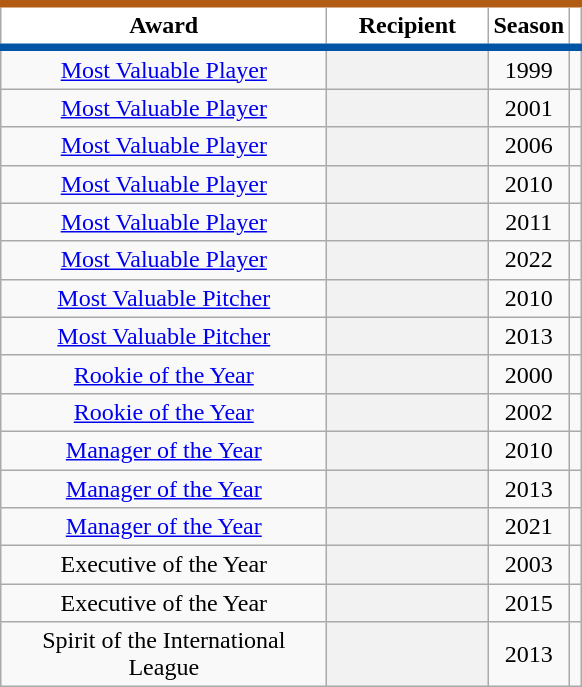<table class="wikitable sortable plainrowheaders" style="text-align:center">
<tr>
<th scope="col" style="background-color:#ffffff; border-top:#b15c12 5px solid; border-bottom:#0054a4 5px solid" width="210px">Award</th>
<th scope="col" style="background-color:#ffffff; border-top:#b15c12 5px solid; border-bottom:#0054a4 5px solid" width="100px">Recipient</th>
<th scope="col" style="background-color:#ffffff; border-top:#b15c12 5px solid; border-bottom:#0054a4 5px solid">Season</th>
<th class="unsortable" scope="col" style="background-color:#ffffff; border-top:#b15c12 5px solid; border-bottom:#0054a4 5px solid"></th>
</tr>
<tr>
<td><a href='#'>Most Valuable Player</a></td>
<th scope="row" style="text-align:center"></th>
<td>1999</td>
<td></td>
</tr>
<tr>
<td><a href='#'>Most Valuable Player</a></td>
<th scope="row" style="text-align:center"></th>
<td>2001</td>
<td></td>
</tr>
<tr>
<td><a href='#'>Most Valuable Player</a></td>
<th scope="row" style="text-align:center"></th>
<td>2006</td>
<td></td>
</tr>
<tr>
<td><a href='#'>Most Valuable Player</a></td>
<th scope="row" style="text-align:center"></th>
<td>2010</td>
<td></td>
</tr>
<tr>
<td><a href='#'>Most Valuable Player</a></td>
<th scope="row" style="text-align:center"></th>
<td>2011</td>
<td></td>
</tr>
<tr>
<td><a href='#'>Most Valuable Player</a></td>
<th scope="row" style="text-align:center"></th>
<td>2022</td>
<td></td>
</tr>
<tr>
<td><a href='#'>Most Valuable Pitcher</a></td>
<th scope="row" style="text-align:center"></th>
<td>2010</td>
<td></td>
</tr>
<tr>
<td><a href='#'>Most Valuable Pitcher</a></td>
<th scope="row" style="text-align:center"></th>
<td>2013</td>
<td></td>
</tr>
<tr>
<td><a href='#'>Rookie of the Year</a></td>
<th scope="row" style="text-align:center"></th>
<td>2000</td>
<td></td>
</tr>
<tr>
<td><a href='#'>Rookie of the Year</a></td>
<th scope="row" style="text-align:center"></th>
<td>2002</td>
<td></td>
</tr>
<tr>
<td><a href='#'>Manager of the Year</a></td>
<th scope="row" style="text-align:center"></th>
<td>2010</td>
<td></td>
</tr>
<tr>
<td><a href='#'>Manager of the Year</a></td>
<th scope="row" style="text-align:center"></th>
<td>2013</td>
<td></td>
</tr>
<tr>
<td><a href='#'>Manager of the Year</a></td>
<th scope="row" style="text-align:center"></th>
<td>2021</td>
<td></td>
</tr>
<tr>
<td>Executive of the Year</td>
<th scope="row" style="text-align:center"></th>
<td>2003</td>
<td></td>
</tr>
<tr>
<td>Executive of the Year</td>
<th scope="row" style="text-align:center"></th>
<td>2015</td>
<td></td>
</tr>
<tr>
<td>Spirit of the International League</td>
<th scope="row" style="text-align:center"></th>
<td>2013</td>
<td></td>
</tr>
</table>
